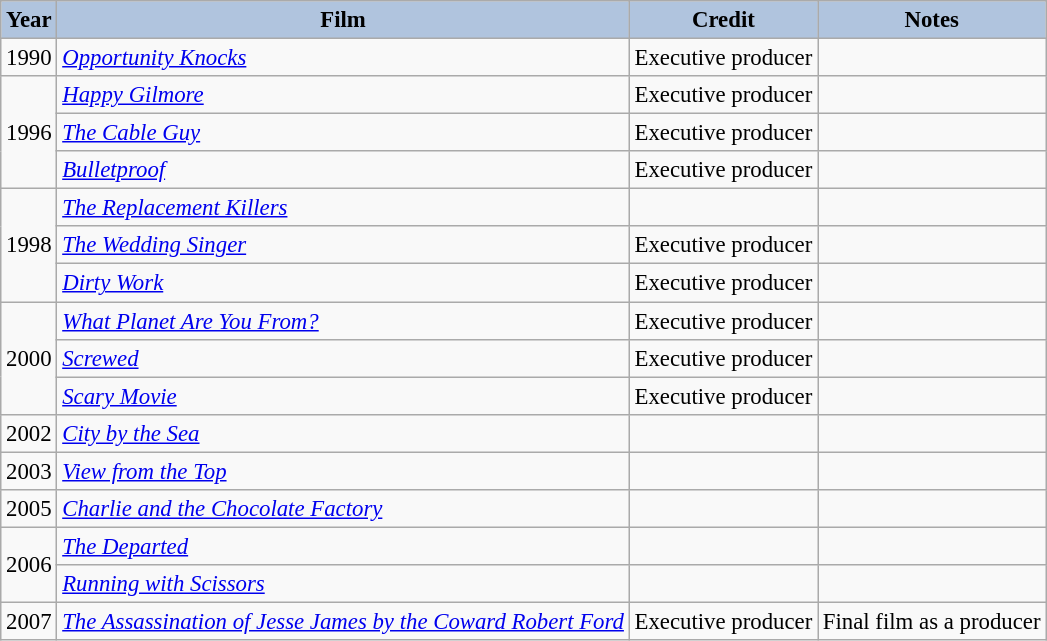<table class="wikitable" style="font-size:95%;">
<tr>
<th style="background:#B0C4DE;">Year</th>
<th style="background:#B0C4DE;">Film</th>
<th style="background:#B0C4DE;">Credit</th>
<th style="background:#B0C4DE;">Notes</th>
</tr>
<tr>
<td>1990</td>
<td><em><a href='#'>Opportunity Knocks</a></em></td>
<td>Executive producer</td>
<td></td>
</tr>
<tr>
<td rowspan=3>1996</td>
<td><em><a href='#'>Happy Gilmore</a></em></td>
<td>Executive producer</td>
<td></td>
</tr>
<tr>
<td><em><a href='#'>The Cable Guy</a></em></td>
<td>Executive producer</td>
<td></td>
</tr>
<tr>
<td><em><a href='#'>Bulletproof</a></em></td>
<td>Executive producer</td>
<td></td>
</tr>
<tr>
<td rowspan=3>1998</td>
<td><em><a href='#'>The Replacement Killers</a></em></td>
<td></td>
<td></td>
</tr>
<tr>
<td><em><a href='#'>The Wedding Singer</a></em></td>
<td>Executive producer</td>
<td></td>
</tr>
<tr>
<td><em><a href='#'>Dirty Work</a></em></td>
<td>Executive producer</td>
<td></td>
</tr>
<tr>
<td rowspan=3>2000</td>
<td><em><a href='#'>What Planet Are You From?</a></em></td>
<td>Executive producer</td>
<td></td>
</tr>
<tr>
<td><em><a href='#'>Screwed</a></em></td>
<td>Executive producer</td>
<td></td>
</tr>
<tr>
<td><em><a href='#'>Scary Movie</a></em></td>
<td>Executive producer</td>
<td></td>
</tr>
<tr>
<td>2002</td>
<td><em><a href='#'>City by the Sea</a></em></td>
<td></td>
<td></td>
</tr>
<tr>
<td>2003</td>
<td><em><a href='#'>View from the Top</a></em></td>
<td></td>
<td></td>
</tr>
<tr>
<td>2005</td>
<td><em><a href='#'>Charlie and the Chocolate Factory</a></em></td>
<td></td>
<td></td>
</tr>
<tr>
<td rowspan=2>2006</td>
<td><em><a href='#'>The Departed</a></em></td>
<td></td>
<td></td>
</tr>
<tr>
<td><em><a href='#'>Running with Scissors</a></em></td>
<td></td>
<td></td>
</tr>
<tr>
<td>2007</td>
<td><em><a href='#'>The Assassination of Jesse James by the Coward Robert Ford</a></em></td>
<td>Executive producer</td>
<td>Final film as a producer</td>
</tr>
</table>
